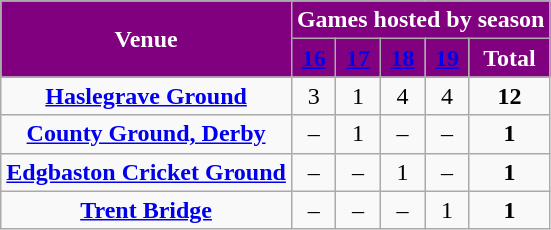<table class="wikitable" style="font-size:100%">
<tr>
<th rowspan=2 style="background:purple; color:white">Venue</th>
<th colspan=5 style="background:purple; color:white">Games hosted by season</th>
</tr>
<tr align=center style="background:purple;">
<td><strong><a href='#'><span>16</span></a></strong></td>
<td><strong><a href='#'><span>17</span></a></strong></td>
<td><strong><a href='#'><span>18</span></a></strong></td>
<td><strong><a href='#'><span>19</span></a></strong></td>
<td style="color:white"><strong>Total</strong></td>
</tr>
<tr align=center>
<td><strong><a href='#'>Haslegrave Ground</a></strong></td>
<td>3</td>
<td>1</td>
<td>4</td>
<td>4</td>
<td><strong>12</strong></td>
</tr>
<tr align=center>
<td><strong><a href='#'>County Ground, Derby</a></strong></td>
<td>–</td>
<td>1</td>
<td>–</td>
<td>–</td>
<td><strong>1</strong></td>
</tr>
<tr align=center>
<td><strong><a href='#'>Edgbaston Cricket Ground</a></strong></td>
<td>–</td>
<td>–</td>
<td>1</td>
<td>–</td>
<td><strong>1</strong></td>
</tr>
<tr align=center>
<td><strong><a href='#'>Trent Bridge</a></strong></td>
<td>–</td>
<td>–</td>
<td>–</td>
<td>1</td>
<td><strong>1</strong></td>
</tr>
</table>
